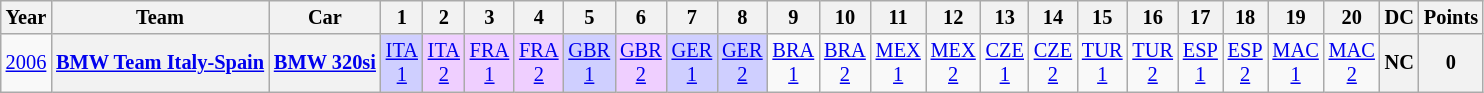<table class="wikitable" style="text-align:center; font-size:85%">
<tr>
<th>Year</th>
<th>Team</th>
<th>Car</th>
<th>1</th>
<th>2</th>
<th>3</th>
<th>4</th>
<th>5</th>
<th>6</th>
<th>7</th>
<th>8</th>
<th>9</th>
<th>10</th>
<th>11</th>
<th>12</th>
<th>13</th>
<th>14</th>
<th>15</th>
<th>16</th>
<th>17</th>
<th>18</th>
<th>19</th>
<th>20</th>
<th>DC</th>
<th>Points</th>
</tr>
<tr>
<td><a href='#'>2006</a></td>
<th><a href='#'>BMW Team Italy-Spain</a></th>
<th><a href='#'>BMW 320si</a></th>
<td style="background:#cfcfff;"><a href='#'>ITA<br>1</a><br></td>
<td style="background:#efcfff;"><a href='#'>ITA<br>2</a><br></td>
<td style="background:#efcfff;"><a href='#'>FRA<br>1</a><br></td>
<td style="background:#efcfff;"><a href='#'>FRA<br>2</a><br></td>
<td style="background:#cfcfff;"><a href='#'>GBR<br>1</a><br></td>
<td style="background:#efcfff;"><a href='#'>GBR<br>2</a><br></td>
<td style="background:#cfcfff;"><a href='#'>GER<br>1</a><br></td>
<td style="background:#cfcfff;"><a href='#'>GER<br>2</a><br></td>
<td><a href='#'>BRA<br>1</a></td>
<td><a href='#'>BRA<br>2</a></td>
<td><a href='#'>MEX<br>1</a></td>
<td><a href='#'>MEX<br>2</a></td>
<td><a href='#'>CZE<br>1</a></td>
<td><a href='#'>CZE<br>2</a></td>
<td><a href='#'>TUR<br>1</a></td>
<td><a href='#'>TUR<br>2</a></td>
<td><a href='#'>ESP<br>1</a></td>
<td><a href='#'>ESP<br>2</a></td>
<td><a href='#'>MAC<br>1</a></td>
<td><a href='#'>MAC<br>2</a></td>
<th>NC</th>
<th>0</th>
</tr>
</table>
